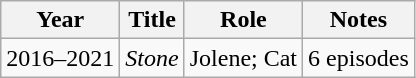<table class="wikitable">
<tr valign="top">
<th>Year</th>
<th>Title</th>
<th>Role</th>
<th>Notes</th>
</tr>
<tr valign="top">
<td>2016–2021</td>
<td><em>Stone</em></td>
<td>Jolene; Cat</td>
<td>6 episodes</td>
</tr>
</table>
